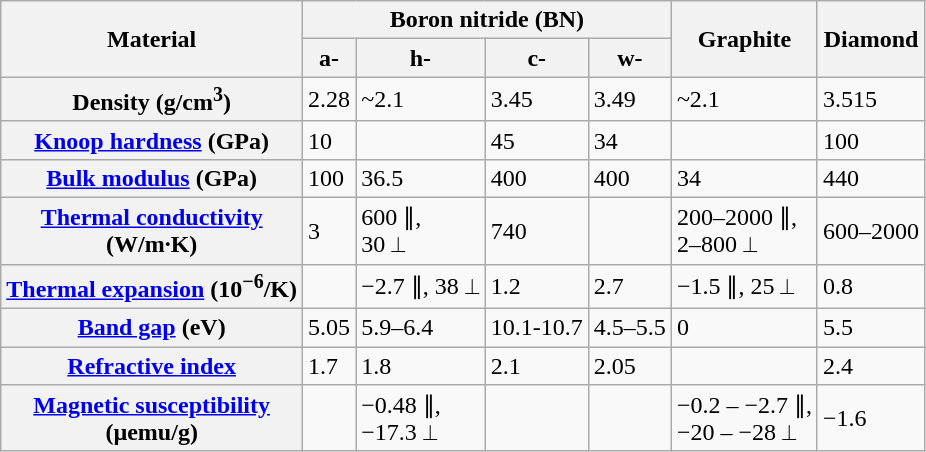<table class="wikitable" style="margin:0;">
<tr>
<th rowspan=2>Material</th>
<th colspan=4>Boron nitride (BN)</th>
<th rowspan=2>Graphite</th>
<th rowspan=2>Diamond</th>
</tr>
<tr>
<th>a-</th>
<th>h-</th>
<th>c-</th>
<th>w-</th>
</tr>
<tr>
<th>Density (g/cm<sup>3</sup>)</th>
<td>2.28</td>
<td>~2.1</td>
<td>3.45</td>
<td>3.49</td>
<td>~2.1</td>
<td>3.515</td>
</tr>
<tr>
<th><a href='#'>Knoop hardness</a> (GPa)</th>
<td>10</td>
<td></td>
<td>45</td>
<td>34</td>
<td></td>
<td>100</td>
</tr>
<tr>
<th><a href='#'>Bulk modulus</a> (GPa)</th>
<td>100</td>
<td>36.5</td>
<td>400</td>
<td>400</td>
<td>34</td>
<td>440</td>
</tr>
<tr>
<th><a href='#'>Thermal conductivity</a> <br>(W/m·K)</th>
<td>3</td>
<td>600 ∥, <br>30 ⟂</td>
<td>740</td>
<td></td>
<td>200–2000 ∥, <br>2–800 ⟂</td>
<td>600–2000</td>
</tr>
<tr>
<th><a href='#'>Thermal expansion</a> (10<sup>−6</sup>/K)</th>
<td></td>
<td>−2.7 ∥, 38 ⟂</td>
<td>1.2</td>
<td>2.7</td>
<td>−1.5 ∥, 25 ⟂</td>
<td>0.8</td>
</tr>
<tr>
<th><a href='#'>Band gap</a> (eV)</th>
<td>5.05</td>
<td>5.9–6.4 </td>
<td>10.1-10.7 </td>
<td>4.5–5.5</td>
<td>0</td>
<td>5.5</td>
</tr>
<tr>
<th><a href='#'>Refractive index</a></th>
<td>1.7</td>
<td>1.8</td>
<td>2.1</td>
<td>2.05</td>
<td></td>
<td>2.4</td>
</tr>
<tr>
<th><a href='#'>Magnetic susceptibility</a> <br>(µemu/g)</th>
<td></td>
<td>−0.48 ∥, <br>−17.3 ⟂</td>
<td></td>
<td></td>
<td>−0.2 – −2.7 ∥, <br>−20 – −28 ⟂</td>
<td>−1.6</td>
</tr>
</table>
